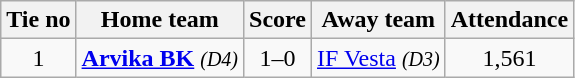<table class="wikitable" style="text-align:center">
<tr>
<th style= width="40px">Tie no</th>
<th style= width="150px">Home team</th>
<th style= width="60px">Score</th>
<th style= width="150px">Away team</th>
<th style= width="30px">Attendance</th>
</tr>
<tr>
<td>1</td>
<td><strong><a href='#'>Arvika BK</a></strong> <em><small>(D4)</small></em></td>
<td>1–0</td>
<td><a href='#'>IF Vesta</a> <em><small>(D3)</small></em></td>
<td>1,561</td>
</tr>
</table>
